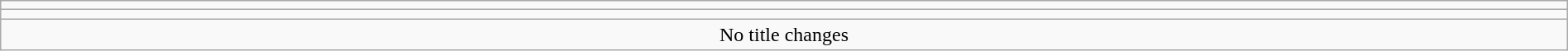<table class="wikitable" style="text-align:center; width:100%;">
<tr>
<td colspan=5></td>
</tr>
<tr>
<td colspan=5><strong></strong></td>
</tr>
<tr>
<td colspan="5">No title changes</td>
</tr>
</table>
